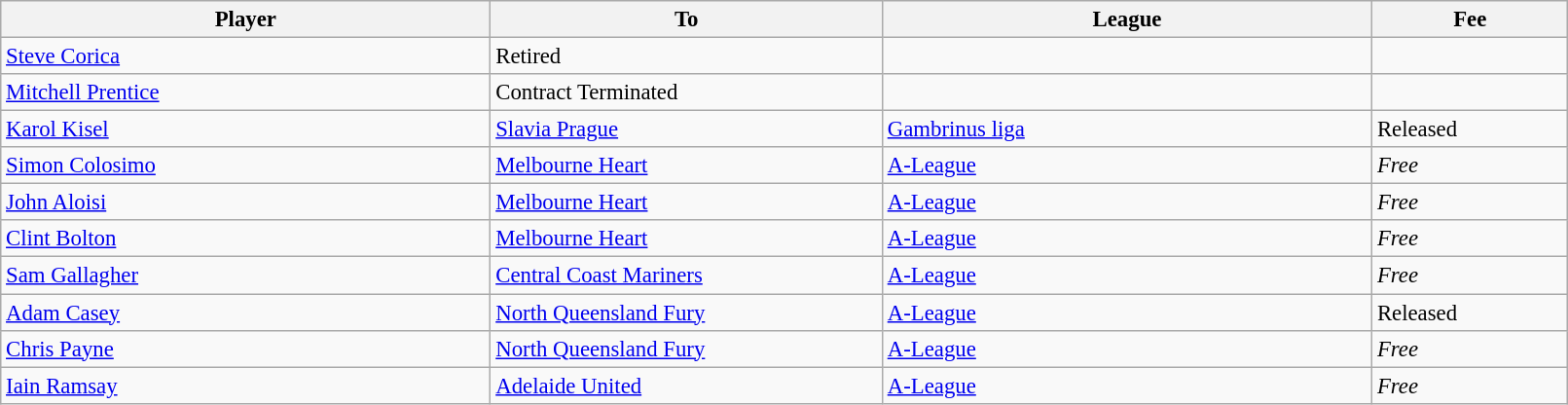<table class="wikitable" style="text-align:center; font-size:95%;width:85%; text-align:left">
<tr>
<th width=25%>Player</th>
<th width=20%>To</th>
<th width=25%>League</th>
<th width=10%>Fee</th>
</tr>
<tr>
<td> <a href='#'>Steve Corica</a></td>
<td>Retired</td>
<td></td>
<td></td>
</tr>
<tr>
<td> <a href='#'>Mitchell Prentice</a></td>
<td>Contract Terminated</td>
<td></td>
<td></td>
</tr>
<tr>
<td> <a href='#'>Karol Kisel</a></td>
<td> <a href='#'>Slavia Prague</a></td>
<td> <a href='#'>Gambrinus liga</a></td>
<td>Released</td>
</tr>
<tr>
<td> <a href='#'>Simon Colosimo</a></td>
<td> <a href='#'>Melbourne Heart</a></td>
<td> <a href='#'>A-League</a></td>
<td><em>Free</em></td>
</tr>
<tr>
<td> <a href='#'>John Aloisi</a></td>
<td> <a href='#'>Melbourne Heart</a></td>
<td> <a href='#'>A-League</a></td>
<td><em>Free</em></td>
</tr>
<tr>
<td>  <a href='#'>Clint Bolton</a></td>
<td> <a href='#'>Melbourne Heart</a></td>
<td> <a href='#'>A-League</a></td>
<td><em>Free</em></td>
</tr>
<tr>
<td> <a href='#'>Sam Gallagher</a></td>
<td> <a href='#'>Central Coast Mariners</a></td>
<td> <a href='#'>A-League</a></td>
<td><em>Free</em></td>
</tr>
<tr>
<td> <a href='#'>Adam Casey</a></td>
<td> <a href='#'>North Queensland Fury</a></td>
<td> <a href='#'>A-League</a></td>
<td>Released</td>
</tr>
<tr>
<td> <a href='#'>Chris Payne</a></td>
<td> <a href='#'>North Queensland Fury</a></td>
<td> <a href='#'>A-League</a></td>
<td><em>Free</em></td>
</tr>
<tr>
<td> <a href='#'>Iain Ramsay</a></td>
<td> <a href='#'>Adelaide United</a></td>
<td> <a href='#'>A-League</a></td>
<td><em>Free</em></td>
</tr>
</table>
